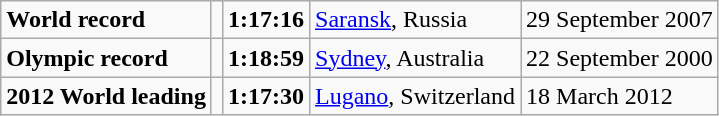<table class="wikitable">
<tr>
<td><strong>World record</strong></td>
<td></td>
<td><strong>1:17:16</strong></td>
<td><a href='#'>Saransk</a>, Russia</td>
<td>29 September 2007</td>
</tr>
<tr>
<td><strong>Olympic record</strong></td>
<td></td>
<td><strong>1:18:59</strong></td>
<td><a href='#'>Sydney</a>, Australia</td>
<td>22 September 2000</td>
</tr>
<tr>
<td><strong>2012 World leading</strong></td>
<td></td>
<td><strong>1:17:30</strong></td>
<td><a href='#'>Lugano</a>, Switzerland</td>
<td>18 March 2012</td>
</tr>
</table>
